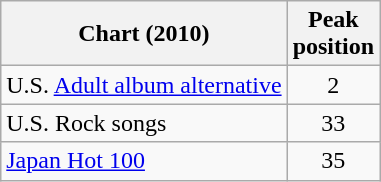<table class="wikitable sortable">
<tr>
<th>Chart (2010)</th>
<th>Peak<br>position</th>
</tr>
<tr>
<td align="left">U.S. <a href='#'>Adult album alternative</a></td>
<td align="center">2</td>
</tr>
<tr>
<td align="left">U.S. Rock songs</td>
<td align="center">33</td>
</tr>
<tr>
<td align="left"><a href='#'>Japan Hot 100</a></td>
<td align="center">35</td>
</tr>
</table>
